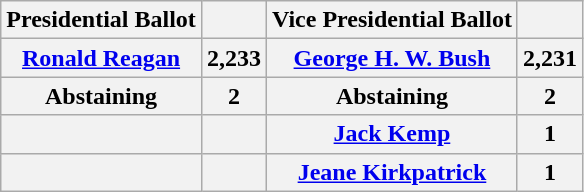<table class="wikitable" style="text-align:left">
<tr>
<th>Presidential Ballot</th>
<th></th>
<th>Vice Presidential Ballot</th>
<th></th>
</tr>
<tr>
<th><a href='#'>Ronald Reagan</a></th>
<th>2,233</th>
<th><a href='#'>George H. W. Bush</a></th>
<th>2,231</th>
</tr>
<tr>
<th>Abstaining</th>
<th>2</th>
<th>Abstaining</th>
<th>2</th>
</tr>
<tr>
<th></th>
<th></th>
<th><a href='#'>Jack Kemp</a></th>
<th>1</th>
</tr>
<tr>
<th></th>
<th></th>
<th><a href='#'>Jeane Kirkpatrick</a></th>
<th>1</th>
</tr>
</table>
